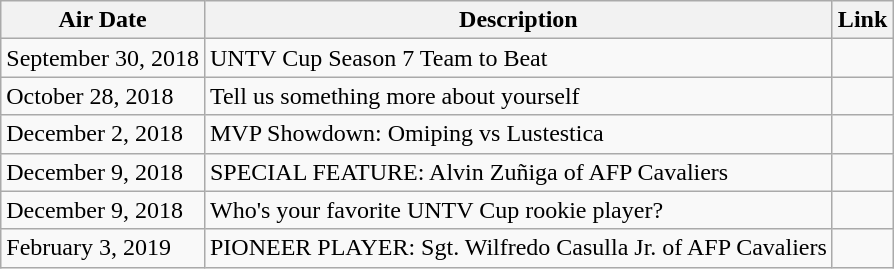<table class="wikitable sortable" style="text-align:left">
<tr>
<th>Air Date</th>
<th>Description</th>
<th>Link</th>
</tr>
<tr>
<td>September 30, 2018</td>
<td>UNTV Cup Season 7 Team to Beat</td>
<td align=center></td>
</tr>
<tr>
<td>October 28, 2018</td>
<td>Tell us something more about yourself</td>
<td align=center></td>
</tr>
<tr>
<td>December 2, 2018</td>
<td>MVP Showdown: Omiping vs Lustestica</td>
<td align=center></td>
</tr>
<tr>
<td>December 9, 2018</td>
<td>SPECIAL FEATURE: Alvin Zuñiga of AFP Cavaliers</td>
<td align=center></td>
</tr>
<tr>
<td>December 9, 2018</td>
<td>Who's your favorite UNTV Cup rookie player?</td>
<td align=center></td>
</tr>
<tr>
<td>February 3, 2019</td>
<td>PIONEER PLAYER: Sgt. Wilfredo Casulla Jr. of AFP Cavaliers</td>
<td align=center></td>
</tr>
</table>
